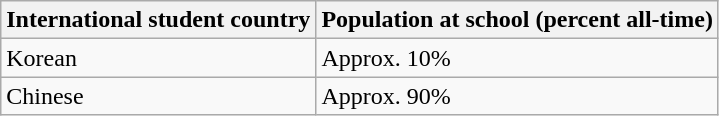<table class="wikitable">
<tr>
<th>International student country</th>
<th>Population at school (percent all-time)</th>
</tr>
<tr>
<td> Korean</td>
<td>Approx. 10%</td>
</tr>
<tr>
<td> Chinese</td>
<td>Approx. 90%</td>
</tr>
</table>
